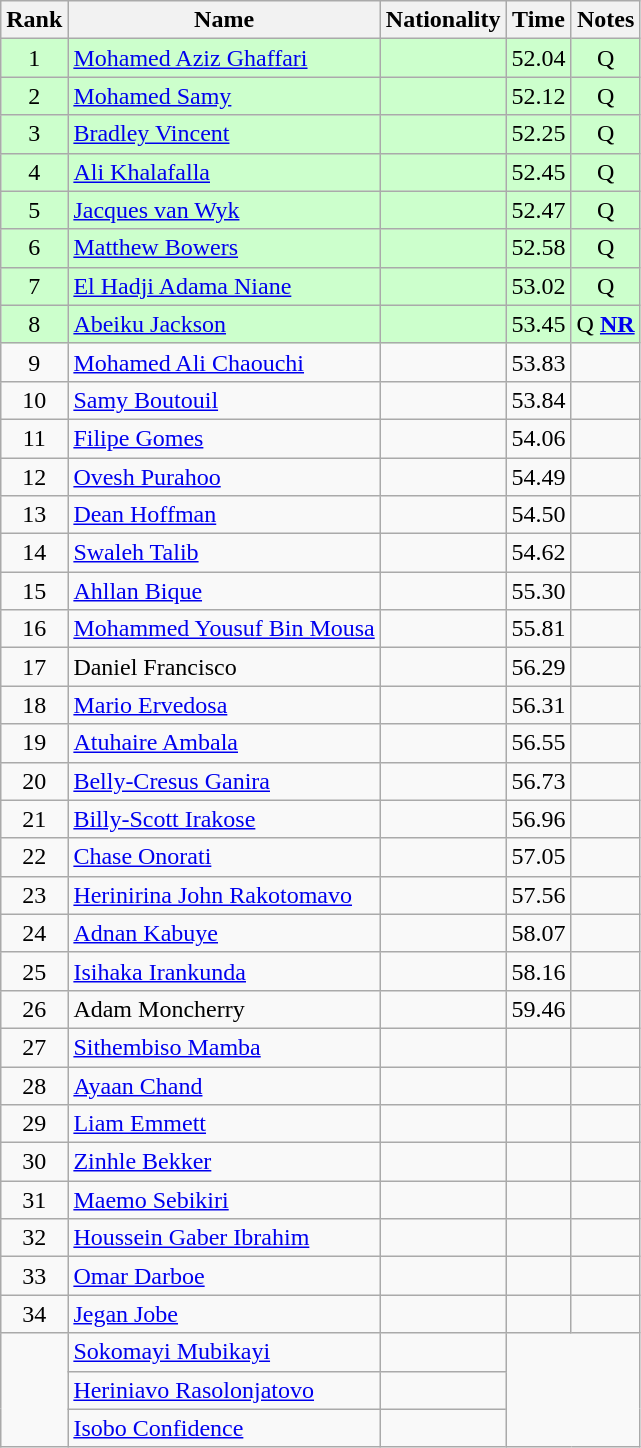<table class="wikitable sortable" style="text-align:center">
<tr>
<th>Rank</th>
<th>Name</th>
<th>Nationality</th>
<th>Time</th>
<th>Notes</th>
</tr>
<tr bgcolor=ccffcc>
<td>1</td>
<td align=left><a href='#'>Mohamed Aziz Ghaffari</a></td>
<td align=left></td>
<td>52.04</td>
<td>Q</td>
</tr>
<tr bgcolor=ccffcc>
<td>2</td>
<td align=left><a href='#'>Mohamed Samy</a></td>
<td align=left></td>
<td>52.12</td>
<td>Q</td>
</tr>
<tr bgcolor=ccffcc>
<td>3</td>
<td align=left><a href='#'>Bradley Vincent</a></td>
<td align=left></td>
<td>52.25</td>
<td>Q</td>
</tr>
<tr bgcolor=ccffcc>
<td>4</td>
<td align=left><a href='#'>Ali Khalafalla</a></td>
<td align=left></td>
<td>52.45</td>
<td>Q</td>
</tr>
<tr bgcolor=ccffcc>
<td>5</td>
<td align=left><a href='#'>Jacques van Wyk</a></td>
<td align=left></td>
<td>52.47</td>
<td>Q</td>
</tr>
<tr bgcolor=ccffcc>
<td>6</td>
<td align=left><a href='#'>Matthew Bowers</a></td>
<td align=left></td>
<td>52.58</td>
<td>Q</td>
</tr>
<tr bgcolor=ccffcc>
<td>7</td>
<td align=left><a href='#'>El Hadji Adama Niane</a></td>
<td align=left></td>
<td>53.02</td>
<td>Q</td>
</tr>
<tr bgcolor=ccffcc>
<td>8</td>
<td align=left><a href='#'>Abeiku Jackson</a></td>
<td align=left></td>
<td>53.45</td>
<td>Q <strong><a href='#'>NR</a></strong></td>
</tr>
<tr>
<td>9</td>
<td align=left><a href='#'>Mohamed Ali Chaouchi</a></td>
<td align=left></td>
<td>53.83</td>
<td></td>
</tr>
<tr>
<td>10</td>
<td align=left><a href='#'>Samy Boutouil</a></td>
<td align=left></td>
<td>53.84</td>
<td></td>
</tr>
<tr>
<td>11</td>
<td align=left><a href='#'>Filipe Gomes</a></td>
<td align=left></td>
<td>54.06</td>
<td></td>
</tr>
<tr>
<td>12</td>
<td align=left><a href='#'>Ovesh Purahoo</a></td>
<td align=left></td>
<td>54.49</td>
<td></td>
</tr>
<tr>
<td>13</td>
<td align=left><a href='#'>Dean Hoffman</a></td>
<td align=left></td>
<td>54.50</td>
<td></td>
</tr>
<tr>
<td>14</td>
<td align=left><a href='#'>Swaleh Talib</a></td>
<td align=left></td>
<td>54.62</td>
<td></td>
</tr>
<tr>
<td>15</td>
<td align=left><a href='#'>Ahllan Bique</a></td>
<td align=left></td>
<td>55.30</td>
<td></td>
</tr>
<tr>
<td>16</td>
<td align=left><a href='#'>Mohammed Yousuf Bin Mousa</a></td>
<td align=left></td>
<td>55.81</td>
<td></td>
</tr>
<tr>
<td>17</td>
<td align=left>Daniel Francisco</td>
<td align=left></td>
<td>56.29</td>
<td></td>
</tr>
<tr>
<td>18</td>
<td align=left><a href='#'>Mario Ervedosa</a></td>
<td align=left></td>
<td>56.31</td>
<td></td>
</tr>
<tr>
<td>19</td>
<td align=left><a href='#'>Atuhaire Ambala</a></td>
<td align=left></td>
<td>56.55</td>
<td></td>
</tr>
<tr>
<td>20</td>
<td align=left><a href='#'>Belly-Cresus Ganira</a></td>
<td align=left></td>
<td>56.73</td>
<td></td>
</tr>
<tr>
<td>21</td>
<td align=left><a href='#'>Billy-Scott Irakose</a></td>
<td align=left></td>
<td>56.96</td>
<td></td>
</tr>
<tr>
<td>22</td>
<td align=left><a href='#'>Chase Onorati</a></td>
<td align=left></td>
<td>57.05</td>
<td></td>
</tr>
<tr>
<td>23</td>
<td align=left><a href='#'>Herinirina John Rakotomavo</a></td>
<td align=left></td>
<td>57.56</td>
<td></td>
</tr>
<tr>
<td>24</td>
<td align=left><a href='#'>Adnan Kabuye</a></td>
<td align=left></td>
<td>58.07</td>
<td></td>
</tr>
<tr>
<td>25</td>
<td align=left><a href='#'>Isihaka Irankunda</a></td>
<td align=left></td>
<td>58.16</td>
<td></td>
</tr>
<tr>
<td>26</td>
<td align=left>Adam Moncherry</td>
<td align=left></td>
<td>59.46</td>
<td></td>
</tr>
<tr>
<td>27</td>
<td align=left><a href='#'>Sithembiso Mamba</a></td>
<td align=left></td>
<td></td>
<td></td>
</tr>
<tr>
<td>28</td>
<td align=left><a href='#'>Ayaan Chand</a></td>
<td align=left></td>
<td></td>
<td></td>
</tr>
<tr>
<td>29</td>
<td align=left><a href='#'>Liam Emmett</a></td>
<td align=left></td>
<td></td>
<td></td>
</tr>
<tr>
<td>30</td>
<td align=left><a href='#'>Zinhle Bekker</a></td>
<td align=left></td>
<td></td>
<td></td>
</tr>
<tr>
<td>31</td>
<td align=left><a href='#'>Maemo Sebikiri</a></td>
<td align=left></td>
<td></td>
<td></td>
</tr>
<tr>
<td>32</td>
<td align=left><a href='#'>Houssein Gaber Ibrahim</a></td>
<td align=left></td>
<td></td>
<td></td>
</tr>
<tr>
<td>33</td>
<td align=left><a href='#'>Omar Darboe</a></td>
<td align=left></td>
<td></td>
<td></td>
</tr>
<tr>
<td>34</td>
<td align=left><a href='#'>Jegan Jobe</a></td>
<td align=left></td>
<td></td>
<td></td>
</tr>
<tr>
<td rowspan=3></td>
<td align=left><a href='#'>Sokomayi Mubikayi</a></td>
<td align=left></td>
<td colspan=2 rowspan=3></td>
</tr>
<tr>
<td align=left><a href='#'>Heriniavo Rasolonjatovo</a></td>
<td align=left></td>
</tr>
<tr>
<td align=left><a href='#'>Isobo Confidence</a></td>
<td align=left></td>
</tr>
</table>
